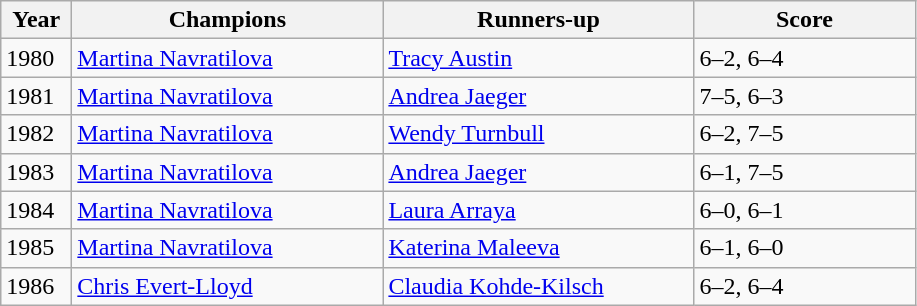<table class="wikitable">
<tr>
<th style="width:40px">Year</th>
<th style="width:200px">Champions</th>
<th style="width:200px">Runners-up</th>
<th style="width:140px" class="unsortable">Score</th>
</tr>
<tr>
<td>1980</td>
<td> <a href='#'>Martina Navratilova</a></td>
<td> <a href='#'>Tracy Austin</a></td>
<td>6–2, 6–4</td>
</tr>
<tr>
<td>1981</td>
<td> <a href='#'>Martina Navratilova</a></td>
<td> <a href='#'>Andrea Jaeger</a></td>
<td>7–5, 6–3</td>
</tr>
<tr>
<td>1982</td>
<td> <a href='#'>Martina Navratilova</a></td>
<td> <a href='#'>Wendy Turnbull</a></td>
<td>6–2, 7–5</td>
</tr>
<tr>
<td>1983</td>
<td> <a href='#'>Martina Navratilova</a></td>
<td> <a href='#'>Andrea Jaeger</a></td>
<td>6–1, 7–5</td>
</tr>
<tr>
<td>1984</td>
<td> <a href='#'>Martina Navratilova</a></td>
<td> <a href='#'>Laura Arraya</a></td>
<td>6–0, 6–1</td>
</tr>
<tr>
<td>1985</td>
<td> <a href='#'>Martina Navratilova</a></td>
<td> <a href='#'>Katerina Maleeva</a></td>
<td>6–1, 6–0</td>
</tr>
<tr>
<td>1986</td>
<td> <a href='#'>Chris Evert-Lloyd</a></td>
<td> <a href='#'>Claudia Kohde-Kilsch</a></td>
<td>6–2, 6–4</td>
</tr>
</table>
